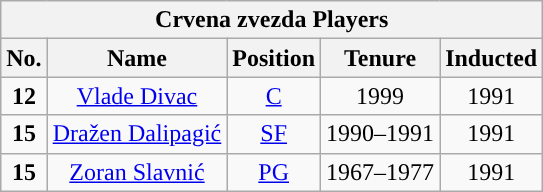<table class="wikitable" style="text-align:center">
<tr>
<th colspan="5">Crvena zvezda Players</th>
</tr>
<tr>
<th>No.</th>
<th>Name</th>
<th>Position</th>
<th>Tenure</th>
<th>Inducted</th>
</tr>
<tr>
<td><strong>12</strong></td>
<td><a href='#'>Vlade Divac</a></td>
<td><a href='#'>C</a></td>
<td>1999</td>
<td>1991</td>
</tr>
<tr>
<td><strong>15</strong></td>
<td><a href='#'>Dražen Dalipagić</a></td>
<td><a href='#'>SF</a></td>
<td>1990–1991</td>
<td>1991</td>
</tr>
<tr>
<td><strong>15</strong></td>
<td><a href='#'>Zoran Slavnić</a></td>
<td><a href='#'>PG</a></td>
<td>1967–1977</td>
<td>1991</td>
</tr>
</table>
